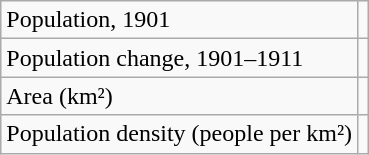<table class="wikitable">
<tr>
<td>Population, 1901</td>
<td></td>
</tr>
<tr>
<td>Population change, 1901–1911</td>
<td></td>
</tr>
<tr>
<td>Area (km²)</td>
<td></td>
</tr>
<tr>
<td>Population density (people per km²)</td>
<td></td>
</tr>
</table>
